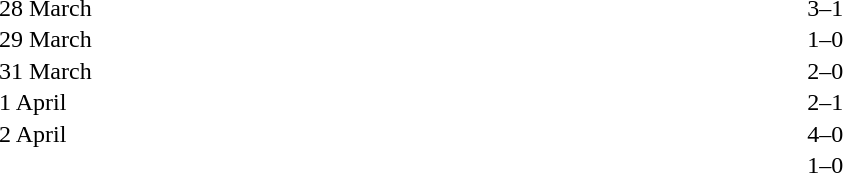<table cellspacing=1 width=70%>
<tr>
<th width=25%></th>
<th width=30%></th>
<th width=15%></th>
<th width=30%></th>
</tr>
<tr>
<td>28 March</td>
<td align=right></td>
<td align=center>3–1</td>
<td></td>
</tr>
<tr>
<td>29 March</td>
<td align=right></td>
<td align=center>1–0</td>
<td></td>
</tr>
<tr>
<td>31 March</td>
<td align=right></td>
<td align=center>2–0</td>
<td></td>
</tr>
<tr>
<td>1 April</td>
<td align=right></td>
<td align=center>2–1</td>
<td></td>
</tr>
<tr>
<td>2 April</td>
<td align=right></td>
<td align=center>4–0</td>
<td></td>
</tr>
<tr>
<td></td>
<td align=right></td>
<td align=center>1–0</td>
<td></td>
</tr>
</table>
